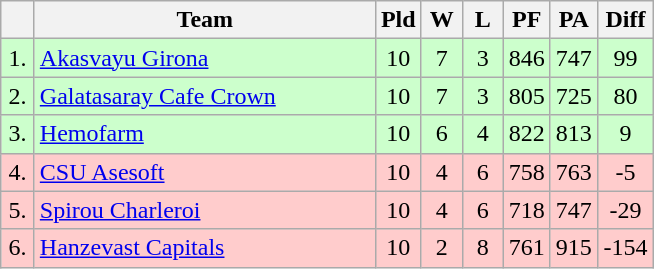<table class=wikitable style="text-align:center">
<tr>
<th width=15></th>
<th width=220>Team</th>
<th width=20>Pld</th>
<th width=20>W</th>
<th width=20>L</th>
<th width=20>PF</th>
<th width=20>PA</th>
<th width=30>Diff</th>
</tr>
<tr style="background: #ccffcc;">
<td>1.</td>
<td align=left> <a href='#'>Akasvayu Girona</a></td>
<td>10</td>
<td>7</td>
<td>3</td>
<td>846</td>
<td>747</td>
<td>99</td>
</tr>
<tr style="background: #ccffcc;">
<td>2.</td>
<td align=left> <a href='#'>Galatasaray Cafe Crown</a></td>
<td>10</td>
<td>7</td>
<td>3</td>
<td>805</td>
<td>725</td>
<td>80</td>
</tr>
<tr style="background: #ccffcc;">
<td>3.</td>
<td align=left> <a href='#'>Hemofarm</a></td>
<td>10</td>
<td>6</td>
<td>4</td>
<td>822</td>
<td>813</td>
<td>9</td>
</tr>
<tr style = "background: #ffcccc;">
<td>4.</td>
<td align=left> <a href='#'>CSU Asesoft</a></td>
<td>10</td>
<td>4</td>
<td>6</td>
<td>758</td>
<td>763</td>
<td>-5</td>
</tr>
<tr style = "background: #ffcccc;">
<td>5.</td>
<td align=left> <a href='#'>Spirou Charleroi</a></td>
<td>10</td>
<td>4</td>
<td>6</td>
<td>718</td>
<td>747</td>
<td>-29</td>
</tr>
<tr style = "background: #ffcccc;">
<td>6.</td>
<td align=left> <a href='#'>Hanzevast Capitals</a></td>
<td>10</td>
<td>2</td>
<td>8</td>
<td>761</td>
<td>915</td>
<td>-154</td>
</tr>
</table>
